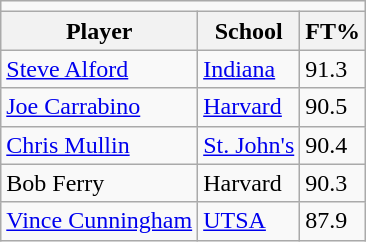<table class="wikitable" style="text-align: left;">
<tr>
<td colspan=3></td>
</tr>
<tr>
<th>Player</th>
<th>School</th>
<th>FT%</th>
</tr>
<tr>
<td align="left"><a href='#'>Steve Alford</a></td>
<td><a href='#'>Indiana</a></td>
<td>91.3</td>
</tr>
<tr>
<td align="left"><a href='#'>Joe Carrabino</a></td>
<td><a href='#'>Harvard</a></td>
<td>90.5</td>
</tr>
<tr>
<td align="left"><a href='#'>Chris Mullin</a></td>
<td><a href='#'>St. John's</a></td>
<td>90.4</td>
</tr>
<tr>
<td align="left">Bob Ferry</td>
<td>Harvard</td>
<td>90.3</td>
</tr>
<tr>
<td align="left"><a href='#'>Vince Cunningham</a></td>
<td><a href='#'>UTSA</a></td>
<td>87.9</td>
</tr>
</table>
